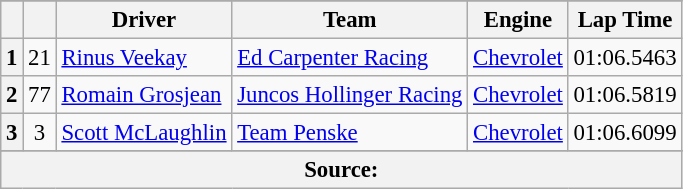<table class="wikitable" style="font-size:95%;">
<tr>
</tr>
<tr>
<th></th>
<th></th>
<th>Driver</th>
<th>Team</th>
<th>Engine</th>
<th>Lap Time</th>
</tr>
<tr>
<th>1</th>
<td align="center">21</td>
<td> <a href='#'>Rinus Veekay</a></td>
<td><a href='#'>Ed Carpenter Racing</a></td>
<td><a href='#'>Chevrolet</a></td>
<td>01:06.5463</td>
</tr>
<tr>
<th>2</th>
<td align="center">77</td>
<td> <a href='#'>Romain Grosjean</a></td>
<td><a href='#'>Juncos Hollinger Racing</a></td>
<td><a href='#'>Chevrolet</a></td>
<td>01:06.5819</td>
</tr>
<tr>
<th>3</th>
<td align="center">3</td>
<td> <a href='#'>Scott McLaughlin</a> <strong></strong></td>
<td><a href='#'>Team Penske</a></td>
<td><a href='#'>Chevrolet</a></td>
<td>01:06.6099</td>
</tr>
<tr>
</tr>
<tr class="sortbottom">
<th colspan="6">Source:</th>
</tr>
</table>
